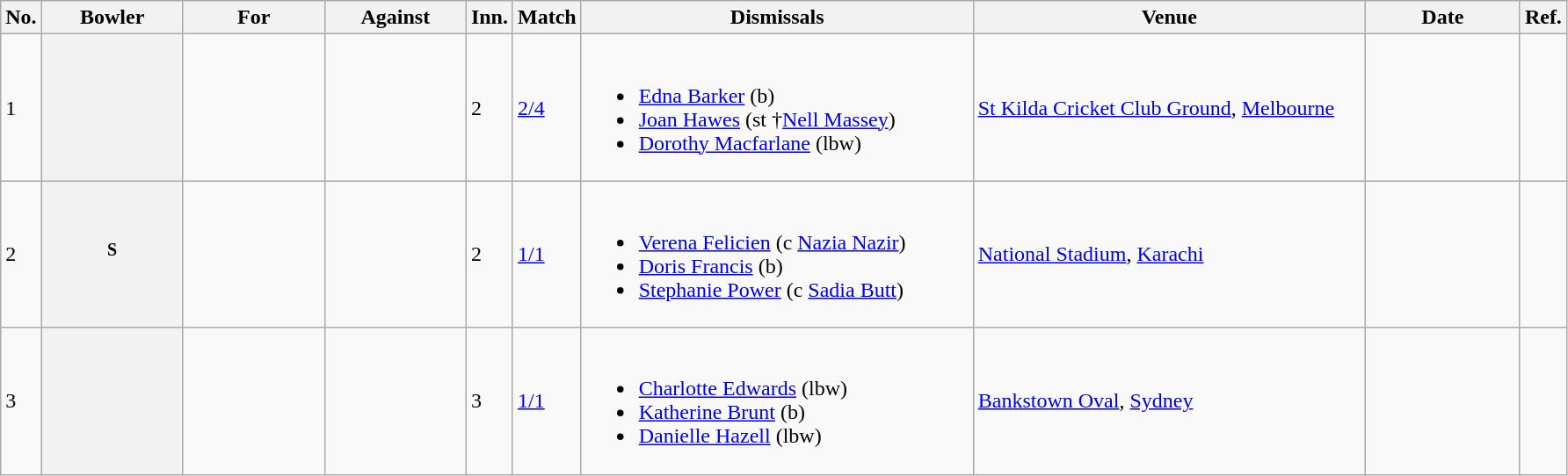<table class="wikitable sortable plainrowheaders">
<tr>
<th scope="col" style="width:20px;">No.</th>
<th scope="col" style="width:100px;">Bowler</th>
<th scope="col" style="width:100px;">For</th>
<th scope="col" style="width:100px;">Against</th>
<th scope="col" style="width:20px;">Inn.</th>
<th scope="col" style="width:20px;" class="unsortable">Match</th>
<th scope="col" style="width:290px;" class="unsortable">Dismissals</th>
<th scope="col" style="width:290px;">Venue</th>
<th scope="col" style="width:110px;">Date</th>
<th scope="col" style="width:10px;" class="unsortable">Ref.</th>
</tr>
<tr>
<td>1</td>
<th scope="row"></th>
<td></td>
<td></td>
<td>2</td>
<td><a href='#'>2/4</a></td>
<td><br><ul><li><a href='#'>Edna Barker</a> (b)</li><li><a href='#'>Joan Hawes</a> (st †<a href='#'>Nell Massey</a>)</li><li><a href='#'>Dorothy Macfarlane</a> (lbw)</li></ul></td>
<td> <a href='#'>St Kilda Cricket Club Ground</a>, <a href='#'>Melbourne</a></td>
<td></td>
<td></td>
</tr>
<tr>
<td>2</td>
<th scope="row"><sup>S</sup></th>
<td></td>
<td></td>
<td>2</td>
<td><a href='#'>1/1</a></td>
<td><br><ul><li><a href='#'>Verena Felicien</a> (c <a href='#'>Nazia Nazir</a>)</li><li><a href='#'>Doris Francis</a> (b)</li><li><a href='#'>Stephanie Power</a> (c <a href='#'>Sadia Butt</a>)</li></ul></td>
<td> <a href='#'>National Stadium</a>, <a href='#'>Karachi</a></td>
<td></td>
<td></td>
</tr>
<tr>
<td>3</td>
<th scope="row"></th>
<td></td>
<td></td>
<td>3</td>
<td><a href='#'>1/1</a></td>
<td><br><ul><li><a href='#'>Charlotte Edwards</a> (lbw)</li><li><a href='#'>Katherine Brunt</a> (b)</li><li><a href='#'>Danielle Hazell</a> (lbw)</li></ul></td>
<td> <a href='#'>Bankstown Oval</a>, <a href='#'>Sydney</a></td>
<td></td>
<td></td>
</tr>
</table>
